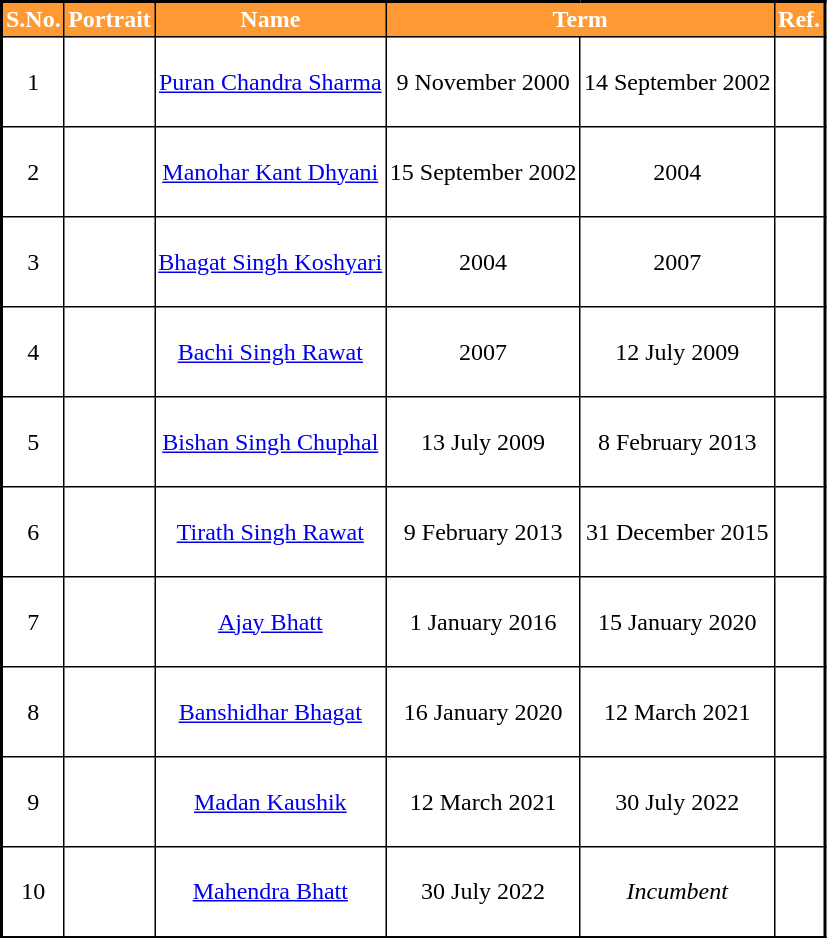<table class="sortable" style="border-collapse: collapse; border: 2px #000000 solid; font-size: x-big; width="70%" cellspacing="0" cellpadding="2" border="1">
<tr style="background-color:#FF9933; color:white">
<th>S.No.</th>
<th>Portrait</th>
<th>Name</th>
<th colspan=2>Term</th>
<th>Ref.</th>
</tr>
<tr style="text-align:center; height:60px;">
<td>1</td>
<td></td>
<td><a href='#'>Puran Chandra Sharma</a></td>
<td>9 November 2000</td>
<td>14 September 2002</td>
<td></td>
</tr>
<tr style="text-align:center; height:60px;">
<td>2</td>
<td></td>
<td><a href='#'>Manohar Kant Dhyani</a></td>
<td>15 September 2002</td>
<td>2004</td>
<td></td>
</tr>
<tr style="text-align:center; height:60px;">
<td>3</td>
<td></td>
<td><a href='#'>Bhagat Singh Koshyari</a></td>
<td>2004</td>
<td>2007</td>
<td></td>
</tr>
<tr style="text-align:center; height:60px;">
<td>4</td>
<td></td>
<td><a href='#'>Bachi Singh Rawat</a></td>
<td>2007</td>
<td>12 July 2009</td>
<td></td>
</tr>
<tr style="text-align:center; height:60px;">
<td>5</td>
<td></td>
<td><a href='#'>Bishan Singh Chuphal</a></td>
<td>13 July 2009</td>
<td>8 February 2013</td>
<td></td>
</tr>
<tr style="text-align:center; height:60px;">
<td>6</td>
<td></td>
<td><a href='#'>Tirath Singh Rawat</a></td>
<td>9 February 2013</td>
<td>31 December 2015</td>
<td></td>
</tr>
<tr style="text-align:center; height:60px;">
<td>7</td>
<td></td>
<td><a href='#'>Ajay Bhatt</a></td>
<td>1 January 2016</td>
<td>15 January 2020</td>
<td></td>
</tr>
<tr style="text-align:center; height:60px;">
<td>8</td>
<td></td>
<td><a href='#'>Banshidhar Bhagat</a></td>
<td>16 January 2020</td>
<td>12 March 2021</td>
<td></td>
</tr>
<tr style="text-align:center; height:60px;">
<td>9</td>
<td></td>
<td><a href='#'>Madan Kaushik</a></td>
<td>12 March 2021</td>
<td>30 July 2022</td>
<td></td>
</tr>
<tr style="text-align:center; height:60px;">
<td>10</td>
<td></td>
<td><a href='#'>Mahendra Bhatt</a></td>
<td>30 July 2022</td>
<td><em>Incumbent</em></td>
<td></td>
</tr>
</table>
